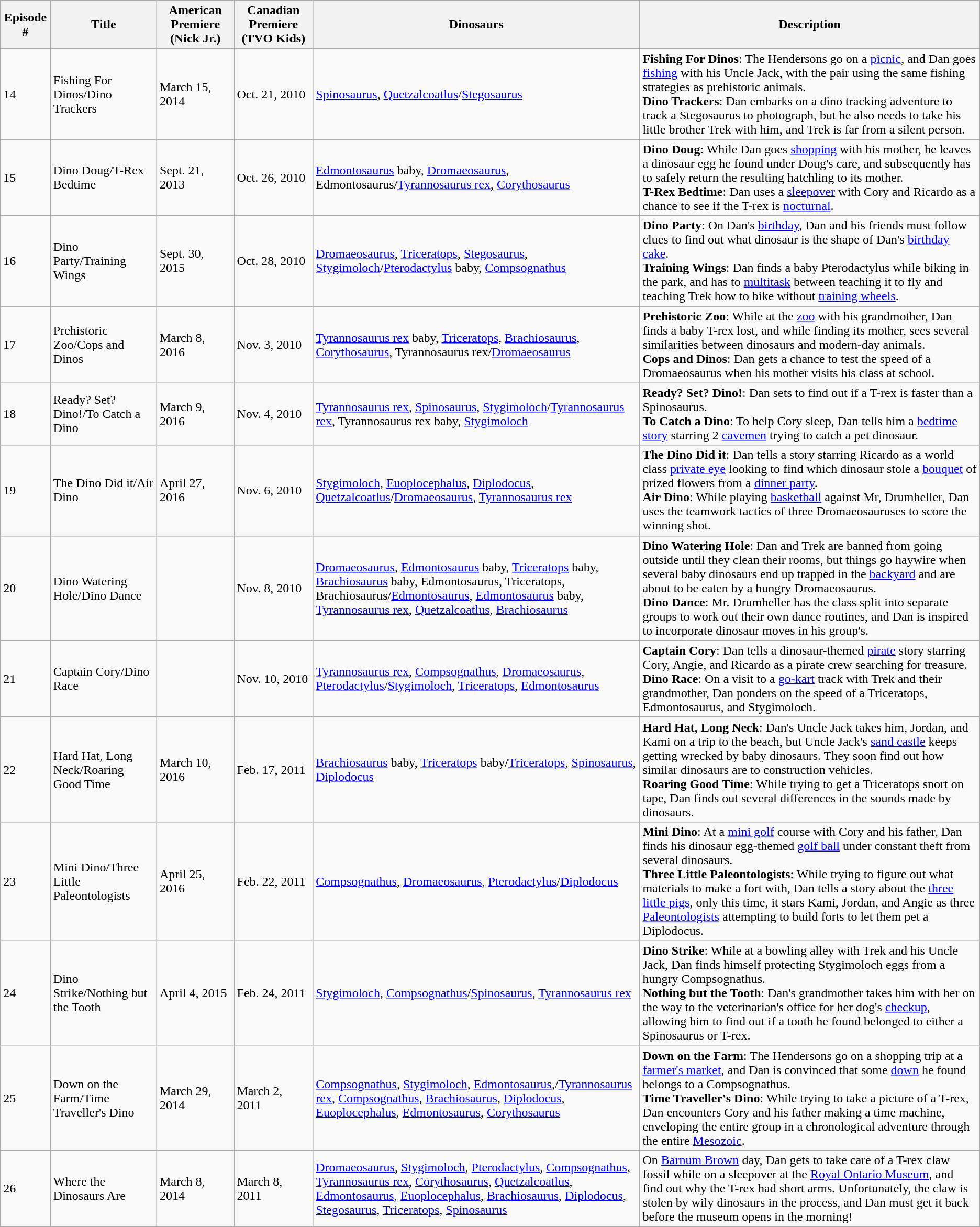<table class="wikitable">
<tr>
<th>Episode #</th>
<th>Title</th>
<th>American Premiere (Nick Jr.)</th>
<th>Canadian Premiere (TVO Kids)</th>
<th>Dinosaurs</th>
<th>Description</th>
</tr>
<tr>
<td>14</td>
<td>Fishing For Dinos/Dino Trackers</td>
<td>March 15, 2014</td>
<td>Oct. 21, 2010</td>
<td><a href='#'>Spinosaurus</a>, <a href='#'>Quetzalcoatlus</a>/<a href='#'>Stegosaurus</a></td>
<td><strong>Fishing For Dinos</strong>: The Hendersons go on a <a href='#'>picnic</a>, and Dan goes <a href='#'>fishing</a> with his Uncle Jack, with the pair using the same fishing strategies as prehistoric animals.<br><strong>Dino Trackers</strong>: Dan embarks on a dino tracking adventure to track a Stegosaurus to photograph, but he also needs to take his little brother Trek with him, and Trek is far from a silent person.</td>
</tr>
<tr>
<td>15</td>
<td>Dino Doug/T-Rex Bedtime</td>
<td>Sept. 21, 2013</td>
<td>Oct. 26, 2010</td>
<td><a href='#'>Edmontosaurus</a> baby, <a href='#'>Dromaeosaurus</a>, Edmontosaurus/<a href='#'>Tyrannosaurus rex</a>, <a href='#'>Corythosaurus</a></td>
<td><strong>Dino Doug</strong>: While Dan goes <a href='#'>shopping</a> with his mother, he leaves a dinosaur egg he found under Doug's care, and subsequently has to safely return the resulting hatchling to its mother.<br><strong>T-Rex Bedtime</strong>: Dan uses a <a href='#'>sleepover</a> with Cory and Ricardo as a chance to see if the T-rex is <a href='#'>nocturnal</a>.</td>
</tr>
<tr>
<td>16</td>
<td>Dino Party/Training Wings</td>
<td>Sept. 30, 2015</td>
<td>Oct. 28, 2010</td>
<td><a href='#'>Dromaeosaurus</a>, <a href='#'>Triceratops</a>, <a href='#'>Stegosaurus</a>, <a href='#'>Stygimoloch</a>/<a href='#'>Pterodactylus</a> baby, <a href='#'>Compsognathus</a></td>
<td><strong>Dino Party</strong>: On Dan's <a href='#'>birthday</a>, Dan and his friends must follow clues to find out what dinosaur is the shape of Dan's <a href='#'>birthday cake</a>.<br><strong>Training Wings</strong>: Dan finds a baby Pterodactylus while biking in the park, and has to <a href='#'>multitask</a> between teaching it to fly and teaching Trek how to bike without <a href='#'>training wheels</a>.</td>
</tr>
<tr>
<td>17</td>
<td>Prehistoric Zoo/Cops and Dinos</td>
<td>March 8, 2016</td>
<td>Nov. 3, 2010</td>
<td><a href='#'>Tyrannosaurus rex</a> baby, <a href='#'>Triceratops</a>, <a href='#'>Brachiosaurus</a>, <a href='#'>Corythosaurus</a>, Tyrannosaurus rex/<a href='#'>Dromaeosaurus</a></td>
<td><strong>Prehistoric Zoo</strong>: While at the <a href='#'>zoo</a> with his grandmother, Dan finds a baby T-rex lost, and while finding its mother, sees several similarities between dinosaurs and modern-day animals.<br><strong>Cops and Dinos</strong>: Dan gets a chance to test the speed of a Dromaeosaurus when his mother visits his class at school.</td>
</tr>
<tr>
<td>18</td>
<td>Ready? Set? Dino!/To Catch a Dino</td>
<td>March 9, 2016</td>
<td>Nov. 4, 2010</td>
<td><a href='#'>Tyrannosaurus rex</a>, <a href='#'>Spinosaurus</a>, <a href='#'>Stygimoloch</a>/<a href='#'>Tyrannosaurus rex</a>, Tyrannosaurus rex baby, <a href='#'>Stygimoloch</a></td>
<td><strong>Ready? Set? Dino!</strong>: Dan sets to find out if a T-rex is faster than a Spinosaurus.<br><strong>To Catch a Dino</strong>: To help Cory sleep, Dan tells him a <a href='#'>bedtime story</a> starring 2 <a href='#'>cavemen</a> trying to catch a pet dinosaur.</td>
</tr>
<tr>
<td>19</td>
<td>The Dino Did it/Air Dino</td>
<td>April 27, 2016</td>
<td>Nov. 6, 2010</td>
<td><a href='#'>Stygimoloch</a>, <a href='#'>Euoplocephalus</a>, <a href='#'>Diplodocus</a>, <a href='#'>Quetzalcoatlus</a>/<a href='#'>Dromaeosaurus</a>, <a href='#'>Tyrannosaurus rex</a></td>
<td><strong>The Dino Did it</strong>: Dan tells a story starring Ricardo as a world class <a href='#'>private eye</a> looking to find which dinosaur stole a <a href='#'>bouquet</a> of prized flowers from a <a href='#'>dinner party</a>.<br><strong>Air Dino</strong>: While playing <a href='#'>basketball</a> against Mr, Drumheller, Dan uses the teamwork tactics of three Dromaeosauruses to score the winning shot.</td>
</tr>
<tr>
<td>20</td>
<td>Dino Watering Hole/Dino Dance</td>
<td></td>
<td>Nov. 8, 2010</td>
<td><a href='#'>Dromaeosaurus</a>, <a href='#'>Edmontosaurus</a> baby, <a href='#'>Triceratops</a> baby, <a href='#'>Brachiosaurus</a> baby, Edmontosaurus, Triceratops, Brachiosaurus/<a href='#'>Edmontosaurus</a>, <a href='#'>Edmontosaurus</a> baby, <a href='#'>Tyrannosaurus rex</a>, <a href='#'>Quetzalcoatlus</a>, <a href='#'>Brachiosaurus</a></td>
<td><strong>Dino Watering Hole</strong>: Dan and Trek are banned from going outside until they clean their rooms, but things go haywire when several baby dinosaurs end up trapped in the <a href='#'>backyard</a> and are about to be eaten by a hungry Dromaeosaurus.<br><strong>Dino Dance</strong>: Mr. Drumheller has the class split into separate groups to work out their own dance routines, and Dan is inspired to incorporate dinosaur moves in his group's.</td>
</tr>
<tr>
<td>21</td>
<td>Captain Cory/Dino Race</td>
<td></td>
<td>Nov. 10, 2010</td>
<td><a href='#'>Tyrannosaurus rex</a>, <a href='#'>Compsognathus</a>, <a href='#'>Dromaeosaurus</a>, <a href='#'>Pterodactylus</a>/<a href='#'>Stygimoloch</a>, <a href='#'>Triceratops</a>, <a href='#'>Edmontosaurus</a></td>
<td><strong>Captain Cory</strong>: Dan tells a dinosaur-themed <a href='#'>pirate</a> story starring Cory, Angie, and Ricardo as a pirate crew searching for treasure.<br><strong>Dino Race</strong>: On a visit to a <a href='#'>go-kart</a> track with Trek and their grandmother, Dan ponders on the speed of a Triceratops, Edmontosaurus, and Stygimoloch.</td>
</tr>
<tr>
<td>22</td>
<td>Hard Hat, Long Neck/Roaring Good Time</td>
<td>March 10, 2016</td>
<td>Feb. 17, 2011</td>
<td><a href='#'>Brachiosaurus</a> baby, <a href='#'>Triceratops</a> baby/<a href='#'>Triceratops</a>, <a href='#'>Spinosaurus</a>, <a href='#'>Diplodocus</a></td>
<td><strong>Hard Hat, Long Neck</strong>: Dan's Uncle Jack takes him, Jordan, and Kami on a trip to the beach, but Uncle Jack's <a href='#'>sand castle</a> keeps getting wrecked by baby dinosaurs. They soon find out how similar dinosaurs are to construction vehicles.<br><strong>Roaring Good Time</strong>: While trying to get a Triceratops snort on tape, Dan finds out several differences in the sounds made by dinosaurs.</td>
</tr>
<tr>
<td>23</td>
<td>Mini Dino/Three Little Paleontologists</td>
<td>April 25, 2016</td>
<td>Feb. 22, 2011</td>
<td><a href='#'>Compsognathus</a>, <a href='#'>Dromaeosaurus</a>, <a href='#'>Pterodactylus</a>/<a href='#'>Diplodocus</a></td>
<td><strong>Mini Dino</strong>: At a <a href='#'>mini golf</a> course with Cory and his father, Dan finds his dinosaur egg-themed <a href='#'>golf ball</a> under constant theft from several dinosaurs.<br><strong>Three Little Paleontologists</strong>: While trying to figure out what materials to make a fort with, Dan tells a story about the <a href='#'>three little pigs</a>, only this time, it stars Kami, Jordan, and Angie as three <a href='#'>Paleontologists</a> attempting to build forts to let them pet a Diplodocus.</td>
</tr>
<tr>
<td>24</td>
<td>Dino Strike/Nothing but the Tooth</td>
<td>April 4, 2015</td>
<td>Feb. 24, 2011</td>
<td><a href='#'>Stygimoloch</a>, <a href='#'>Compsognathus</a>/<a href='#'>Spinosaurus</a>, <a href='#'>Tyrannosaurus rex</a></td>
<td><strong>Dino Strike</strong>: While at a bowling alley with Trek and his Uncle Jack, Dan finds himself protecting Stygimoloch eggs from a hungry Compsognathus.<br><strong>Nothing but the Tooth</strong>: Dan's grandmother takes him with her on the way to the veterinarian's office for her dog's <a href='#'>checkup</a>, allowing him to find out if a tooth he found belonged to either a Spinosaurus or T-rex.</td>
</tr>
<tr>
<td>25</td>
<td>Down on the Farm/Time Traveller's Dino</td>
<td>March 29, 2014</td>
<td>March 2, 2011</td>
<td><a href='#'>Compsognathus</a>, <a href='#'>Stygimoloch</a>, <a href='#'>Edmontosaurus</a>,/<a href='#'>Tyrannosaurus rex</a>, <a href='#'>Compsognathus</a>, <a href='#'>Brachiosaurus</a>, <a href='#'>Diplodocus</a>, <a href='#'>Euoplocephalus</a>, <a href='#'>Edmontosaurus</a>, <a href='#'>Corythosaurus</a></td>
<td><strong>Down on the Farm</strong>: The Hendersons go on a shopping trip at a <a href='#'>farmer's market</a>, and Dan is convinced that some <a href='#'>down</a> he found belongs to a Compsognathus.<br><strong>Time Traveller's Dino</strong>: While trying to take a picture of a T-rex, Dan encounters Cory and his father making a time machine, enveloping the entire group in a chronological adventure through the entire <a href='#'>Mesozoic</a>.</td>
</tr>
<tr>
<td>26</td>
<td>Where the Dinosaurs Are</td>
<td>March 8, 2014</td>
<td>March 8, 2011</td>
<td><a href='#'>Dromaeosaurus</a>, <a href='#'>Stygimoloch</a>, <a href='#'>Pterodactylus</a>, <a href='#'>Compsognathus</a>, <a href='#'>Tyrannosaurus rex</a>, <a href='#'>Corythosaurus</a>, <a href='#'>Quetzalcoatlus</a>, <a href='#'>Edmontosaurus</a>, <a href='#'>Euoplocephalus</a>, <a href='#'>Brachiosaurus</a>, <a href='#'>Diplodocus</a>, <a href='#'>Stegosaurus</a>, <a href='#'>Triceratops</a>, <a href='#'>Spinosaurus</a></td>
<td>On <a href='#'>Barnum Brown</a> day, Dan gets to take care of a T-rex claw fossil while on a sleepover at the <a href='#'>Royal Ontario Museum</a>, and find out why the T-rex had short arms. Unfortunately, the claw is stolen by wily dinosaurs in the process, and Dan must get it back before the museum opens in the morning!</td>
</tr>
</table>
